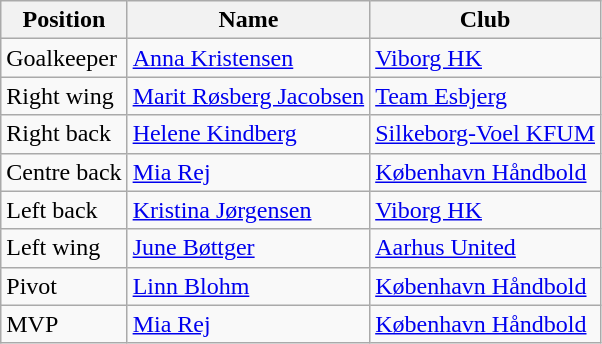<table class="wikitable">
<tr>
<th>Position</th>
<th>Name</th>
<th>Club</th>
</tr>
<tr>
<td>Goalkeeper</td>
<td> <a href='#'>Anna Kristensen</a></td>
<td><a href='#'>Viborg HK</a></td>
</tr>
<tr>
<td>Right wing</td>
<td> <a href='#'>Marit Røsberg Jacobsen</a></td>
<td><a href='#'>Team Esbjerg</a></td>
</tr>
<tr>
<td>Right back</td>
<td> <a href='#'>Helene Kindberg</a></td>
<td><a href='#'>Silkeborg-Voel KFUM</a></td>
</tr>
<tr>
<td>Centre back</td>
<td> <a href='#'>Mia Rej</a></td>
<td><a href='#'>København Håndbold</a></td>
</tr>
<tr>
<td>Left back</td>
<td> <a href='#'>Kristina Jørgensen</a></td>
<td><a href='#'>Viborg HK</a></td>
</tr>
<tr>
<td>Left wing</td>
<td> <a href='#'>June Bøttger</a></td>
<td><a href='#'>Aarhus United</a></td>
</tr>
<tr>
<td>Pivot</td>
<td> <a href='#'>Linn Blohm</a></td>
<td><a href='#'>København Håndbold</a></td>
</tr>
<tr>
<td>MVP</td>
<td> <a href='#'>Mia Rej</a></td>
<td><a href='#'>København Håndbold</a></td>
</tr>
</table>
